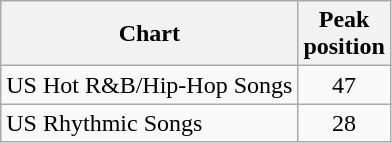<table class="wikitable">
<tr>
<th>Chart</th>
<th>Peak<br>position</th>
</tr>
<tr>
<td>US Hot R&B/Hip-Hop Songs</td>
<td align="center">47</td>
</tr>
<tr>
<td>US Rhythmic Songs</td>
<td align="center">28</td>
</tr>
</table>
